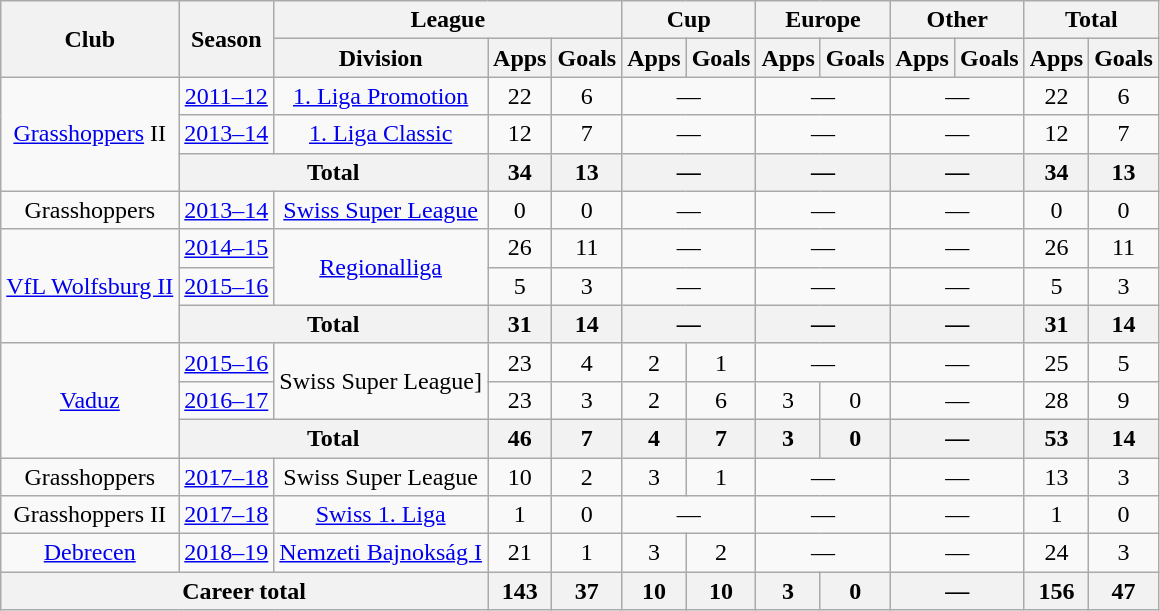<table class="wikitable" style="text-align:center">
<tr>
<th rowspan="2">Club</th>
<th rowspan="2">Season</th>
<th colspan="3">League</th>
<th colspan="2">Cup</th>
<th colspan="2">Europe</th>
<th colspan="2">Other</th>
<th colspan="2">Total</th>
</tr>
<tr>
<th>Division</th>
<th>Apps</th>
<th>Goals</th>
<th>Apps</th>
<th>Goals</th>
<th>Apps</th>
<th>Goals</th>
<th>Apps</th>
<th>Goals</th>
<th>Apps</th>
<th>Goals</th>
</tr>
<tr>
<td rowspan="3"><a href='#'>Grasshoppers</a> II</td>
<td><a href='#'>2011–12</a></td>
<td><a href='#'>1. Liga Promotion</a></td>
<td>22</td>
<td>6</td>
<td colspan="2">—</td>
<td colspan="2">—</td>
<td colspan="2">—</td>
<td>22</td>
<td>6</td>
</tr>
<tr>
<td><a href='#'>2013–14</a></td>
<td><a href='#'>1. Liga Classic</a></td>
<td>12</td>
<td>7</td>
<td colspan="2">—</td>
<td colspan="2">—</td>
<td colspan="2">—</td>
<td>12</td>
<td>7</td>
</tr>
<tr>
<th colspan="2">Total</th>
<th>34</th>
<th>13</th>
<th colspan="2">—</th>
<th colspan="2">—</th>
<th colspan="2">—</th>
<th>34</th>
<th>13</th>
</tr>
<tr>
<td>Grasshoppers</td>
<td><a href='#'>2013–14</a></td>
<td><a href='#'>Swiss Super League</a></td>
<td>0</td>
<td>0</td>
<td colspan="2">—</td>
<td colspan="2">—</td>
<td colspan="2">—</td>
<td>0</td>
<td>0</td>
</tr>
<tr>
<td rowspan="3"><a href='#'>VfL Wolfsburg II</a></td>
<td><a href='#'>2014–15</a></td>
<td rowspan="2"><a href='#'>Regionalliga</a></td>
<td>26</td>
<td>11</td>
<td colspan="2">—</td>
<td colspan="2">—</td>
<td colspan="2">—</td>
<td>26</td>
<td>11</td>
</tr>
<tr>
<td><a href='#'>2015–16</a></td>
<td>5</td>
<td>3</td>
<td colspan="2">—</td>
<td colspan="2">—</td>
<td colspan="2">—</td>
<td>5</td>
<td>3</td>
</tr>
<tr>
<th colspan="2">Total</th>
<th>31</th>
<th>14</th>
<th colspan="2">—</th>
<th colspan="2">—</th>
<th colspan="2">—</th>
<th>31</th>
<th>14</th>
</tr>
<tr>
<td rowspan="3"><a href='#'>Vaduz</a></td>
<td><a href='#'>2015–16</a></td>
<td rowspan="2">Swiss Super League]</td>
<td>23</td>
<td>4</td>
<td>2</td>
<td>1</td>
<td colspan="2">—</td>
<td colspan="2">—</td>
<td>25</td>
<td>5</td>
</tr>
<tr>
<td><a href='#'>2016–17</a></td>
<td>23</td>
<td>3</td>
<td>2</td>
<td>6</td>
<td>3</td>
<td>0</td>
<td colspan="2">—</td>
<td>28</td>
<td>9</td>
</tr>
<tr>
<th colspan="2">Total</th>
<th>46</th>
<th>7</th>
<th>4</th>
<th>7</th>
<th>3</th>
<th>0</th>
<th colspan="2">—</th>
<th>53</th>
<th>14</th>
</tr>
<tr>
<td>Grasshoppers</td>
<td><a href='#'>2017–18</a></td>
<td>Swiss Super League</td>
<td>10</td>
<td>2</td>
<td>3</td>
<td>1</td>
<td colspan="2">—</td>
<td colspan="2">—</td>
<td>13</td>
<td>3</td>
</tr>
<tr>
<td>Grasshoppers  II</td>
<td><a href='#'>2017–18</a></td>
<td><a href='#'>Swiss 1. Liga</a></td>
<td>1</td>
<td>0</td>
<td colspan="2">—</td>
<td colspan="2">—</td>
<td colspan="2">—</td>
<td>1</td>
<td>0</td>
</tr>
<tr>
<td><a href='#'>Debrecen</a></td>
<td><a href='#'>2018–19</a></td>
<td><a href='#'>Nemzeti Bajnokság I</a></td>
<td>21</td>
<td>1</td>
<td>3</td>
<td>2</td>
<td colspan="2">—</td>
<td colspan="2">—</td>
<td>24</td>
<td>3</td>
</tr>
<tr>
<th colspan="3">Career total</th>
<th>143</th>
<th>37</th>
<th>10</th>
<th>10</th>
<th>3</th>
<th>0</th>
<th colspan="2">—</th>
<th>156</th>
<th>47</th>
</tr>
</table>
